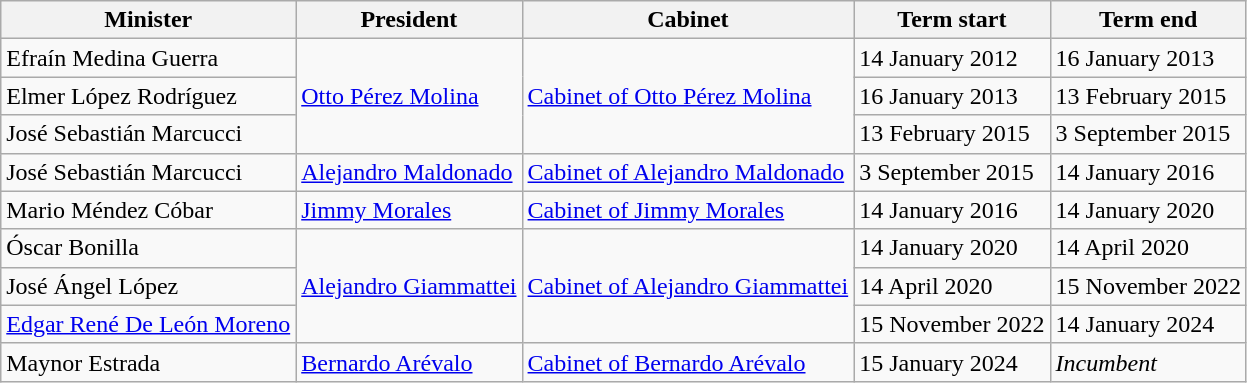<table class="wikitable">
<tr>
<th>Minister</th>
<th>President</th>
<th>Cabinet</th>
<th>Term start</th>
<th>Term end</th>
</tr>
<tr>
<td>Efraín Medina Guerra</td>
<td rowspan="3"><a href='#'>Otto Pérez Molina</a></td>
<td rowspan="3"><a href='#'>Cabinet of Otto Pérez Molina</a></td>
<td>14 January 2012</td>
<td>16 January 2013</td>
</tr>
<tr>
<td>Elmer López Rodríguez</td>
<td>16 January 2013</td>
<td>13 February 2015</td>
</tr>
<tr>
<td>José Sebastián Marcucci</td>
<td>13 February 2015</td>
<td>3 September 2015</td>
</tr>
<tr>
<td>José Sebastián Marcucci</td>
<td><a href='#'>Alejandro Maldonado</a></td>
<td><a href='#'>Cabinet of Alejandro Maldonado</a></td>
<td>3 September 2015</td>
<td>14 January 2016</td>
</tr>
<tr>
<td>Mario Méndez Cóbar</td>
<td><a href='#'>Jimmy Morales</a></td>
<td><a href='#'>Cabinet of Jimmy Morales</a></td>
<td>14 January 2016</td>
<td>14 January 2020</td>
</tr>
<tr>
<td>Óscar Bonilla</td>
<td rowspan="3"><a href='#'>Alejandro Giammattei</a></td>
<td rowspan="3"><a href='#'>Cabinet of Alejandro Giammattei</a></td>
<td>14 January 2020</td>
<td>14 April 2020</td>
</tr>
<tr>
<td>José Ángel López</td>
<td>14 April 2020</td>
<td>15 November 2022</td>
</tr>
<tr>
<td><a href='#'>Edgar René De León Moreno</a></td>
<td>15 November 2022</td>
<td>14 January 2024</td>
</tr>
<tr>
<td>Maynor Estrada</td>
<td><a href='#'>Bernardo Arévalo</a></td>
<td><a href='#'>Cabinet of Bernardo Arévalo</a></td>
<td>15 January 2024</td>
<td><em>Incumbent</em></td>
</tr>
</table>
